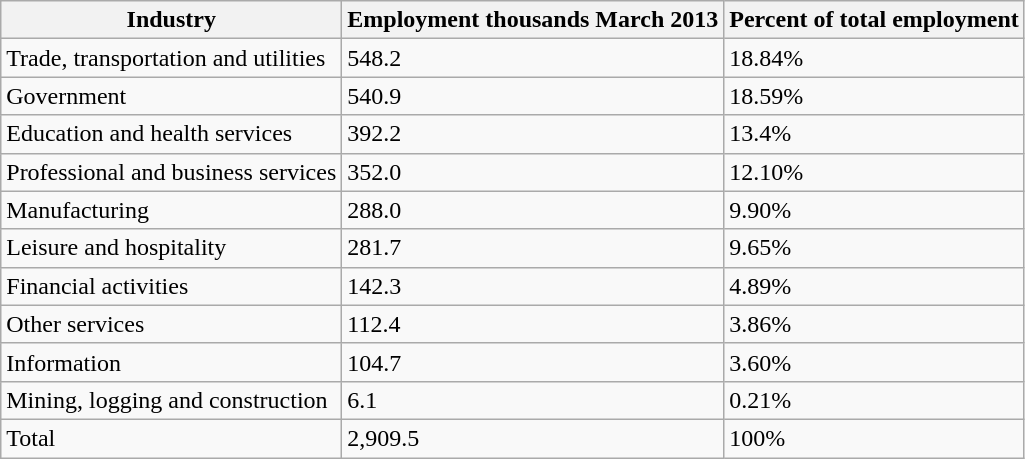<table class="wikitable">
<tr>
<th>Industry</th>
<th>Employment thousands March 2013</th>
<th>Percent of total employment</th>
</tr>
<tr>
<td>Trade, transportation and utilities</td>
<td>548.2</td>
<td>18.84%</td>
</tr>
<tr>
<td>Government</td>
<td>540.9</td>
<td>18.59%</td>
</tr>
<tr>
<td>Education and health services</td>
<td>392.2</td>
<td>13.4%</td>
</tr>
<tr>
<td>Professional and business services</td>
<td>352.0</td>
<td>12.10%</td>
</tr>
<tr>
<td>Manufacturing</td>
<td>288.0</td>
<td>9.90%</td>
</tr>
<tr>
<td>Leisure and hospitality</td>
<td>281.7</td>
<td>9.65%</td>
</tr>
<tr>
<td>Financial activities</td>
<td>142.3</td>
<td>4.89%</td>
</tr>
<tr>
<td>Other services</td>
<td>112.4</td>
<td>3.86%</td>
</tr>
<tr>
<td>Information</td>
<td>104.7</td>
<td>3.60%</td>
</tr>
<tr>
<td>Mining, logging and construction</td>
<td>6.1</td>
<td>0.21%</td>
</tr>
<tr>
<td>Total</td>
<td>2,909.5</td>
<td>100%</td>
</tr>
</table>
